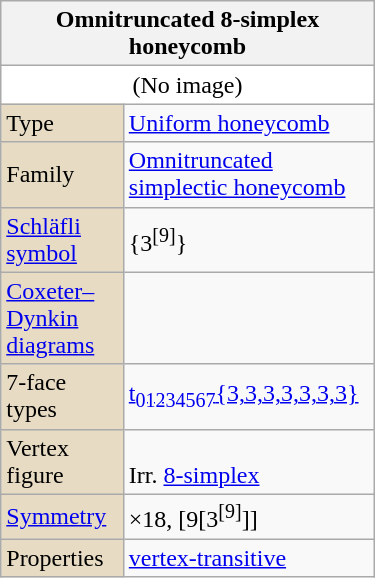<table class="wikitable" align="right" style="margin-left:10px" width="250">
<tr>
<th bgcolor=#e7dcc3 colspan=2>Omnitruncated 8-simplex honeycomb</th>
</tr>
<tr>
<td bgcolor=#ffffff align=center colspan=2>(No image)</td>
</tr>
<tr>
<td bgcolor=#e7dcc3>Type</td>
<td><a href='#'>Uniform honeycomb</a></td>
</tr>
<tr>
<td bgcolor=#e7dcc3>Family</td>
<td><a href='#'>Omnitruncated simplectic honeycomb</a></td>
</tr>
<tr>
<td bgcolor=#e7dcc3><a href='#'>Schläfli symbol</a></td>
<td>{3<sup>[9]</sup>}</td>
</tr>
<tr>
<td bgcolor=#e7dcc3><a href='#'>Coxeter–Dynkin diagrams</a></td>
<td></td>
</tr>
<tr>
<td bgcolor=#e7dcc3>7-face types</td>
<td><a href='#'>t<sub>01234567</sub>{3,3,3,3,3,3,3}</a></td>
</tr>
<tr>
<td bgcolor=#e7dcc3>Vertex figure</td>
<td><br>Irr. <a href='#'>8-simplex</a></td>
</tr>
<tr>
<td bgcolor=#e7dcc3><a href='#'>Symmetry</a></td>
<td>×18, [9[3<sup>[9]</sup>]]</td>
</tr>
<tr>
<td bgcolor=#e7dcc3>Properties</td>
<td><a href='#'>vertex-transitive</a></td>
</tr>
</table>
